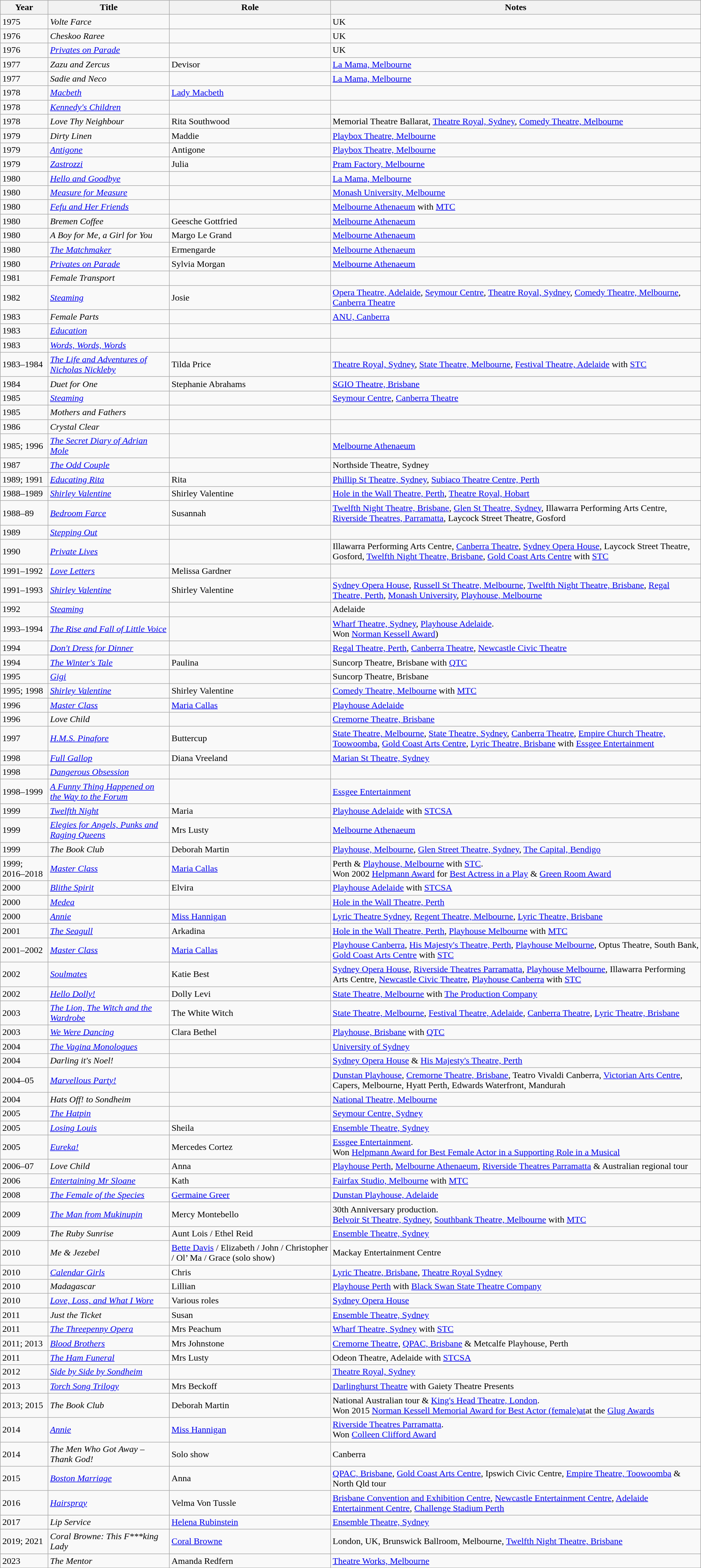<table class="wikitable">
<tr>
<th>Year</th>
<th>Title</th>
<th>Role</th>
<th>Notes</th>
</tr>
<tr>
<td>1975</td>
<td><em>Volte Farce</em></td>
<td></td>
<td>UK</td>
</tr>
<tr>
<td>1976</td>
<td><em>Cheskoo Raree</em></td>
<td></td>
<td>UK</td>
</tr>
<tr>
<td>1976</td>
<td><em><a href='#'>Privates on Parade</a></em></td>
<td></td>
<td>UK</td>
</tr>
<tr>
<td>1977</td>
<td><em>Zazu and Zercus</em></td>
<td>Devisor</td>
<td><a href='#'>La Mama, Melbourne</a></td>
</tr>
<tr>
<td>1977</td>
<td><em>Sadie and Neco</em></td>
<td></td>
<td><a href='#'>La Mama, Melbourne</a></td>
</tr>
<tr>
<td>1978</td>
<td><em><a href='#'>Macbeth</a></em></td>
<td><a href='#'>Lady Macbeth</a></td>
<td></td>
</tr>
<tr>
<td>1978</td>
<td><em><a href='#'>Kennedy's Children</a></em></td>
<td></td>
<td></td>
</tr>
<tr>
<td>1978</td>
<td><em>Love Thy Neighbour</em></td>
<td>Rita Southwood</td>
<td>Memorial Theatre Ballarat, <a href='#'>Theatre Royal, Sydney</a>, <a href='#'>Comedy Theatre, Melbourne</a></td>
</tr>
<tr>
<td>1979</td>
<td><em>Dirty Linen</em></td>
<td>Maddie</td>
<td><a href='#'>Playbox Theatre, Melbourne</a></td>
</tr>
<tr>
<td>1979</td>
<td><em><a href='#'>Antigone</a></em></td>
<td>Antigone</td>
<td><a href='#'>Playbox Theatre, Melbourne</a></td>
</tr>
<tr>
<td>1979</td>
<td><em><a href='#'>Zastrozzi</a></em></td>
<td>Julia</td>
<td><a href='#'>Pram Factory, Melbourne</a></td>
</tr>
<tr>
<td>1980</td>
<td><em><a href='#'>Hello and Goodbye</a></em></td>
<td></td>
<td><a href='#'>La Mama, Melbourne</a></td>
</tr>
<tr>
<td>1980</td>
<td><em><a href='#'>Measure for Measure</a></em></td>
<td></td>
<td><a href='#'>Monash University, Melbourne</a></td>
</tr>
<tr>
<td>1980</td>
<td><em><a href='#'>Fefu and Her Friends</a></em></td>
<td></td>
<td><a href='#'>Melbourne Athenaeum</a> with <a href='#'>MTC</a></td>
</tr>
<tr>
<td>1980</td>
<td><em>Bremen Coffee</em></td>
<td>Geesche Gottfried</td>
<td><a href='#'>Melbourne Athenaeum</a></td>
</tr>
<tr>
<td>1980</td>
<td><em>A Boy for Me, a Girl for You</em></td>
<td>Margo Le Grand</td>
<td><a href='#'>Melbourne Athenaeum</a></td>
</tr>
<tr>
<td>1980</td>
<td><em><a href='#'>The Matchmaker</a></em></td>
<td>Ermengarde</td>
<td><a href='#'>Melbourne Athenaeum</a></td>
</tr>
<tr>
<td>1980</td>
<td><em><a href='#'>Privates on Parade</a></em></td>
<td>Sylvia Morgan</td>
<td><a href='#'>Melbourne Athenaeum</a></td>
</tr>
<tr>
<td>1981</td>
<td><em>Female Transport</em></td>
<td></td>
<td></td>
</tr>
<tr>
<td>1982</td>
<td><em><a href='#'>Steaming</a></em></td>
<td>Josie</td>
<td><a href='#'>Opera Theatre, Adelaide</a>, <a href='#'>Seymour Centre</a>, <a href='#'>Theatre Royal, Sydney</a>, <a href='#'>Comedy Theatre, Melbourne</a>, <a href='#'>Canberra Theatre</a></td>
</tr>
<tr>
<td>1983</td>
<td><em>Female Parts</em></td>
<td></td>
<td><a href='#'>ANU, Canberra</a></td>
</tr>
<tr>
<td>1983</td>
<td><em><a href='#'>Education</a></em></td>
<td></td>
<td></td>
</tr>
<tr>
<td>1983</td>
<td><em><a href='#'>Words, Words, Words</a></em></td>
<td></td>
<td></td>
</tr>
<tr>
<td>1983–1984</td>
<td><em><a href='#'>The Life and Adventures of Nicholas Nickleby</a></em></td>
<td>Tilda Price</td>
<td><a href='#'>Theatre Royal, Sydney</a>, <a href='#'>State Theatre, Melbourne</a>, <a href='#'>Festival Theatre, Adelaide</a> with <a href='#'>STC</a></td>
</tr>
<tr>
<td>1984</td>
<td><em>Duet for One</em></td>
<td>Stephanie Abrahams</td>
<td><a href='#'>SGIO Theatre, Brisbane</a></td>
</tr>
<tr>
<td>1985</td>
<td><em><a href='#'>Steaming</a></em></td>
<td></td>
<td><a href='#'>Seymour Centre</a>, <a href='#'>Canberra Theatre</a></td>
</tr>
<tr>
<td>1985</td>
<td><em>Mothers and Fathers</em></td>
<td></td>
<td></td>
</tr>
<tr>
<td>1986</td>
<td><em>Crystal Clear</em></td>
<td></td>
<td></td>
</tr>
<tr>
<td>1985; 1996</td>
<td><em><a href='#'>The Secret Diary of Adrian Mole</a></em></td>
<td></td>
<td><a href='#'>Melbourne Athenaeum</a></td>
</tr>
<tr>
<td>1987</td>
<td><em><a href='#'>The Odd Couple</a></em></td>
<td></td>
<td>Northside Theatre, Sydney</td>
</tr>
<tr>
<td>1989; 1991</td>
<td><em><a href='#'>Educating Rita</a></em></td>
<td>Rita</td>
<td><a href='#'>Phillip St Theatre, Sydney</a>, <a href='#'>Subiaco Theatre Centre, Perth</a></td>
</tr>
<tr>
<td>1988–1989</td>
<td><em><a href='#'>Shirley Valentine</a></em></td>
<td>Shirley Valentine</td>
<td><a href='#'>Hole in the Wall Theatre, Perth</a>, <a href='#'>Theatre Royal, Hobart</a></td>
</tr>
<tr>
<td>1988–89</td>
<td><em><a href='#'>Bedroom Farce</a></em></td>
<td>Susannah</td>
<td><a href='#'>Twelfth Night Theatre, Brisbane</a>, <a href='#'>Glen St Theatre, Sydney</a>, Illawarra Performing Arts Centre, <a href='#'>Riverside Theatres, Parramatta</a>, Laycock Street Theatre, Gosford</td>
</tr>
<tr>
<td>1989</td>
<td><em><a href='#'>Stepping Out</a></em></td>
<td></td>
<td></td>
</tr>
<tr>
<td>1990</td>
<td><em><a href='#'>Private Lives</a></em></td>
<td></td>
<td>Illawarra Performing Arts Centre, <a href='#'>Canberra Theatre</a>, <a href='#'>Sydney Opera House</a>, Laycock Street Theatre, Gosford, <a href='#'>Twelfth Night Theatre, Brisbane</a>, <a href='#'>Gold Coast Arts Centre</a> with <a href='#'>STC</a></td>
</tr>
<tr>
<td>1991–1992</td>
<td><em><a href='#'>Love Letters</a></em></td>
<td>Melissa Gardner</td>
<td></td>
</tr>
<tr>
<td>1991–1993</td>
<td><em><a href='#'>Shirley Valentine</a></em></td>
<td>Shirley Valentine</td>
<td><a href='#'>Sydney Opera House</a>, <a href='#'>Russell St Theatre, Melbourne</a>, <a href='#'>Twelfth Night Theatre, Brisbane</a>, <a href='#'>Regal Theatre, Perth</a>, <a href='#'>Monash University</a>, <a href='#'>Playhouse, Melbourne</a></td>
</tr>
<tr>
<td>1992</td>
<td><em><a href='#'>Steaming</a></em></td>
<td></td>
<td>Adelaide</td>
</tr>
<tr>
<td>1993–1994</td>
<td><em><a href='#'>The Rise and Fall of Little Voice</a></em></td>
<td></td>
<td><a href='#'>Wharf Theatre, Sydney</a>, <a href='#'>Playhouse Adelaide</a>.<br>Won <a href='#'>Norman Kessell Award</a>)</td>
</tr>
<tr>
<td>1994</td>
<td><em><a href='#'>Don't Dress for Dinner</a></em></td>
<td></td>
<td><a href='#'>Regal Theatre, Perth</a>, <a href='#'>Canberra Theatre</a>, <a href='#'>Newcastle Civic Theatre</a></td>
</tr>
<tr>
<td>1994</td>
<td><em><a href='#'>The Winter's Tale</a></em></td>
<td>Paulina</td>
<td>Suncorp Theatre, Brisbane with <a href='#'>QTC</a></td>
</tr>
<tr>
<td>1995</td>
<td><em><a href='#'>Gigi</a></em></td>
<td></td>
<td>Suncorp Theatre, Brisbane</td>
</tr>
<tr>
<td>1995; 1998</td>
<td><em><a href='#'>Shirley Valentine</a></em></td>
<td>Shirley Valentine</td>
<td><a href='#'>Comedy Theatre, Melbourne</a> with <a href='#'>MTC</a></td>
</tr>
<tr>
<td>1996</td>
<td><em><a href='#'>Master Class</a></em></td>
<td><a href='#'>Maria Callas</a></td>
<td><a href='#'>Playhouse Adelaide</a></td>
</tr>
<tr>
<td>1996</td>
<td><em>Love Child</em></td>
<td></td>
<td><a href='#'>Cremorne Theatre, Brisbane</a></td>
</tr>
<tr>
<td>1997</td>
<td><em><a href='#'>H.M.S. Pinafore</a></em></td>
<td>Buttercup</td>
<td><a href='#'>State Theatre, Melbourne</a>, <a href='#'>State Theatre, Sydney</a>, <a href='#'>Canberra Theatre</a>, <a href='#'>Empire Church Theatre, Toowoomba</a>, <a href='#'>Gold Coast Arts Centre</a>, <a href='#'>Lyric Theatre, Brisbane</a> with <a href='#'>Essgee Entertainment</a></td>
</tr>
<tr>
<td>1998</td>
<td><em><a href='#'>Full Gallop</a></em></td>
<td>Diana Vreeland</td>
<td><a href='#'>Marian St Theatre, Sydney</a></td>
</tr>
<tr>
<td>1998</td>
<td><em><a href='#'>Dangerous Obsession</a></em></td>
<td></td>
<td></td>
</tr>
<tr>
<td>1998–1999</td>
<td><em><a href='#'>A Funny Thing Happened on the Way to the Forum</a></em></td>
<td></td>
<td><a href='#'>Essgee Entertainment</a></td>
</tr>
<tr>
<td>1999</td>
<td><em><a href='#'>Twelfth Night</a></em></td>
<td>Maria</td>
<td><a href='#'>Playhouse Adelaide</a> with <a href='#'>STCSA</a></td>
</tr>
<tr>
<td>1999</td>
<td><em><a href='#'>Elegies for Angels, Punks and Raging Queens</a></em></td>
<td>Mrs Lusty</td>
<td><a href='#'>Melbourne Athenaeum</a></td>
</tr>
<tr>
<td>1999</td>
<td><em>The Book Club</em></td>
<td>Deborah Martin</td>
<td><a href='#'>Playhouse, Melbourne</a>, <a href='#'>Glen Street Theatre, Sydney</a>, <a href='#'>The Capital, Bendigo</a></td>
</tr>
<tr>
<td>1999; 2016–2018</td>
<td><em><a href='#'>Master Class</a></em></td>
<td><a href='#'>Maria Callas</a></td>
<td>Perth & <a href='#'>Playhouse, Melbourne</a> with <a href='#'>STC</a>.<br>Won 2002 <a href='#'>Helpmann Award</a> for <a href='#'>Best Actress in a Play</a> & <a href='#'>Green Room Award</a></td>
</tr>
<tr>
<td>2000</td>
<td><em><a href='#'>Blithe Spirit</a></em></td>
<td>Elvira</td>
<td><a href='#'>Playhouse Adelaide</a> with <a href='#'>STCSA</a></td>
</tr>
<tr>
<td>2000</td>
<td><em><a href='#'>Medea</a></em></td>
<td></td>
<td><a href='#'>Hole in the Wall Theatre, Perth</a></td>
</tr>
<tr>
<td>2000</td>
<td><em><a href='#'>Annie</a></em></td>
<td><a href='#'>Miss Hannigan</a></td>
<td><a href='#'>Lyric Theatre Sydney</a>, <a href='#'>Regent Theatre, Melbourne</a>, <a href='#'>Lyric Theatre, Brisbane</a></td>
</tr>
<tr>
<td>2001</td>
<td><em><a href='#'>The Seagull</a></em></td>
<td>Arkadina</td>
<td><a href='#'>Hole in the Wall Theatre, Perth</a>, <a href='#'>Playhouse Melbourne</a> with <a href='#'>MTC</a></td>
</tr>
<tr>
<td>2001–2002</td>
<td><em><a href='#'>Master Class</a></em></td>
<td><a href='#'>Maria Callas</a></td>
<td><a href='#'>Playhouse Canberra</a>, <a href='#'>His Majesty's Theatre, Perth</a>, <a href='#'>Playhouse Melbourne</a>, Optus Theatre, South Bank, <a href='#'>Gold Coast Arts Centre</a> with <a href='#'>STC</a></td>
</tr>
<tr>
<td>2002</td>
<td><em><a href='#'>Soulmates</a></em></td>
<td>Katie Best</td>
<td><a href='#'>Sydney Opera House</a>, <a href='#'>Riverside Theatres Parramatta</a>, <a href='#'>Playhouse Melbourne</a>, Illawarra Performing Arts Centre, <a href='#'>Newcastle Civic Theatre</a>, <a href='#'>Playhouse Canberra</a> with <a href='#'>STC</a></td>
</tr>
<tr>
<td>2002</td>
<td><em><a href='#'>Hello Dolly!</a></em></td>
<td>Dolly Levi</td>
<td><a href='#'>State Theatre, Melbourne</a> with <a href='#'>The Production Company</a></td>
</tr>
<tr>
<td>2003</td>
<td><em><a href='#'>The Lion, The Witch and the Wardrobe</a></em></td>
<td>The White Witch</td>
<td><a href='#'>State Theatre, Melbourne</a>, <a href='#'>Festival Theatre, Adelaide</a>, <a href='#'>Canberra Theatre</a>, <a href='#'>Lyric Theatre, Brisbane</a></td>
</tr>
<tr>
<td>2003</td>
<td><em><a href='#'>We Were Dancing</a></em></td>
<td>Clara Bethel</td>
<td><a href='#'>Playhouse, Brisbane</a> with <a href='#'>QTC</a></td>
</tr>
<tr>
<td>2004</td>
<td><em><a href='#'>The Vagina Monologues</a></em></td>
<td></td>
<td><a href='#'>University of Sydney</a></td>
</tr>
<tr>
<td>2004</td>
<td><em>Darling it's Noel!</em></td>
<td></td>
<td><a href='#'>Sydney Opera House</a> & <a href='#'>His Majesty's Theatre, Perth</a></td>
</tr>
<tr>
<td>2004–05</td>
<td><em><a href='#'>Marvellous Party!</a></em></td>
<td></td>
<td><a href='#'>Dunstan Playhouse</a>, <a href='#'>Cremorne Theatre, Brisbane</a>, Teatro Vivaldi Canberra, <a href='#'>Victorian Arts Centre</a>, Capers, Melbourne, Hyatt Perth, Edwards Waterfront, Mandurah</td>
</tr>
<tr>
<td>2004</td>
<td><em>Hats Off! to Sondheim</em></td>
<td></td>
<td><a href='#'>National Theatre, Melbourne</a></td>
</tr>
<tr>
<td>2005</td>
<td><em><a href='#'>The Hatpin</a></em></td>
<td></td>
<td><a href='#'> Seymour Centre, Sydney</a></td>
</tr>
<tr>
<td>2005</td>
<td><em><a href='#'>Losing Louis</a></em></td>
<td>Sheila</td>
<td><a href='#'>Ensemble Theatre, Sydney</a></td>
</tr>
<tr>
<td>2005</td>
<td><em><a href='#'>Eureka!</a></em></td>
<td>Mercedes Cortez</td>
<td><a href='#'>Essgee Entertainment</a>.<br>Won <a href='#'>Helpmann Award for Best Female Actor in a Supporting Role in a Musical</a></td>
</tr>
<tr>
<td>2006–07</td>
<td><em>Love Child</em></td>
<td>Anna</td>
<td><a href='#'>Playhouse Perth</a>, <a href='#'>Melbourne Athenaeum</a>, <a href='#'>Riverside Theatres Parramatta</a> & Australian regional tour</td>
</tr>
<tr>
<td>2006</td>
<td><em><a href='#'>Entertaining Mr Sloane</a></em></td>
<td>Kath</td>
<td><a href='#'>Fairfax Studio, Melbourne</a> with <a href='#'>MTC</a></td>
</tr>
<tr>
<td>2008</td>
<td><em><a href='#'>The Female of the Species</a></em></td>
<td><a href='#'>Germaine Greer</a></td>
<td><a href='#'>Dunstan Playhouse, Adelaide</a></td>
</tr>
<tr>
<td>2009</td>
<td><em><a href='#'>The Man from Mukinupin</a></em></td>
<td>Mercy Montebello</td>
<td>30th Anniversary production.<br> <a href='#'>Belvoir St Theatre, Sydney</a>, <a href='#'>Southbank Theatre, Melbourne</a> with <a href='#'>MTC</a></td>
</tr>
<tr>
<td>2009</td>
<td><em>The Ruby Sunrise</em></td>
<td>Aunt Lois / Ethel Reid</td>
<td><a href='#'>Ensemble Theatre, Sydney</a></td>
</tr>
<tr>
<td>2010</td>
<td><em>Me & Jezebel</em></td>
<td><a href='#'>Bette Davis</a> / Elizabeth / John / Christopher / Ol’ Ma / Grace (solo show)</td>
<td>Mackay Entertainment Centre</td>
</tr>
<tr>
<td>2010</td>
<td><em><a href='#'>Calendar Girls</a></em></td>
<td>Chris</td>
<td><a href='#'>Lyric Theatre, Brisbane</a>, <a href='#'>Theatre Royal Sydney</a></td>
</tr>
<tr>
<td>2010</td>
<td><em>Madagascar</em></td>
<td>Lillian</td>
<td><a href='#'>Playhouse Perth</a> with <a href='#'>Black Swan State Theatre Company</a></td>
</tr>
<tr>
<td>2010</td>
<td><em><a href='#'>Love, Loss, and What I Wore</a></em></td>
<td>Various roles</td>
<td><a href='#'>Sydney Opera House</a></td>
</tr>
<tr>
<td>2011</td>
<td><em>Just the Ticket</em></td>
<td>Susan</td>
<td><a href='#'>Ensemble Theatre, Sydney</a></td>
</tr>
<tr>
<td>2011</td>
<td><em><a href='#'>The Threepenny Opera</a></em></td>
<td>Mrs Peachum</td>
<td><a href='#'>Wharf Theatre, Sydney</a> with <a href='#'>STC</a></td>
</tr>
<tr>
<td>2011; 2013</td>
<td><em><a href='#'>Blood Brothers</a></em></td>
<td>Mrs Johnstone</td>
<td><a href='#'>Cremorne Theatre</a>, <a href='#'>QPAC, Brisbane</a> & Metcalfe Playhouse, Perth</td>
</tr>
<tr>
<td>2011</td>
<td><em><a href='#'>The Ham Funeral</a></em></td>
<td>Mrs Lusty</td>
<td>Odeon Theatre, Adelaide with <a href='#'>STCSA</a></td>
</tr>
<tr>
<td>2012</td>
<td><em><a href='#'>Side by Side by Sondheim</a></em></td>
<td></td>
<td><a href='#'>Theatre Royal, Sydney</a></td>
</tr>
<tr>
<td>2013</td>
<td><em><a href='#'>Torch Song Trilogy</a></em></td>
<td>Mrs Beckoff</td>
<td><a href='#'>Darlinghurst Theatre</a> with Gaiety Theatre Presents</td>
</tr>
<tr>
<td>2013; 2015</td>
<td><em>The Book Club</em></td>
<td>Deborah Martin</td>
<td>National Australian tour & <a href='#'>King's Head Theatre, London</a>.<br>Won 2015 <a href='#'>Norman Kessell Memorial Award for Best Actor (female)at</a>at the <a href='#'>Glug Awards</a></td>
</tr>
<tr>
<td>2014</td>
<td><em><a href='#'>Annie</a></em></td>
<td><a href='#'>Miss Hannigan</a></td>
<td><a href='#'>Riverside Theatres Parramatta</a>.<br>Won <a href='#'>Colleen Clifford Award</a></td>
</tr>
<tr>
<td>2014</td>
<td><em>The Men Who Got Away – Thank God!</em></td>
<td>Solo show</td>
<td>Canberra</td>
</tr>
<tr>
<td>2015</td>
<td><em><a href='#'>Boston Marriage</a></em></td>
<td>Anna</td>
<td><a href='#'>QPAC, Brisbane</a>, <a href='#'>Gold Coast Arts Centre</a>, Ipswich Civic Centre, <a href='#'>Empire Theatre, Toowoomba</a> & North Qld tour</td>
</tr>
<tr>
<td>2016</td>
<td><em><a href='#'>Hairspray</a></em></td>
<td>Velma Von Tussle</td>
<td><a href='#'>Brisbane Convention and Exhibition Centre</a>, <a href='#'>Newcastle Entertainment Centre</a>, <a href='#'>Adelaide Entertainment Centre</a>, <a href='#'>Challenge Stadium Perth</a></td>
</tr>
<tr>
<td>2017</td>
<td><em>Lip Service</em></td>
<td><a href='#'>Helena Rubinstein</a></td>
<td><a href='#'>Ensemble Theatre, Sydney</a></td>
</tr>
<tr>
<td>2019; 2021</td>
<td><em>Coral Browne: This F***king Lady</em></td>
<td><a href='#'>Coral Browne</a></td>
<td>London, UK, Brunswick Ballroom, Melbourne, <a href='#'>Twelfth Night Theatre, Brisbane</a></td>
</tr>
<tr>
<td>2023</td>
<td><em>The Mentor</em></td>
<td>Amanda Redfern</td>
<td><a href='#'>Theatre Works, Melbourne</a></td>
</tr>
</table>
